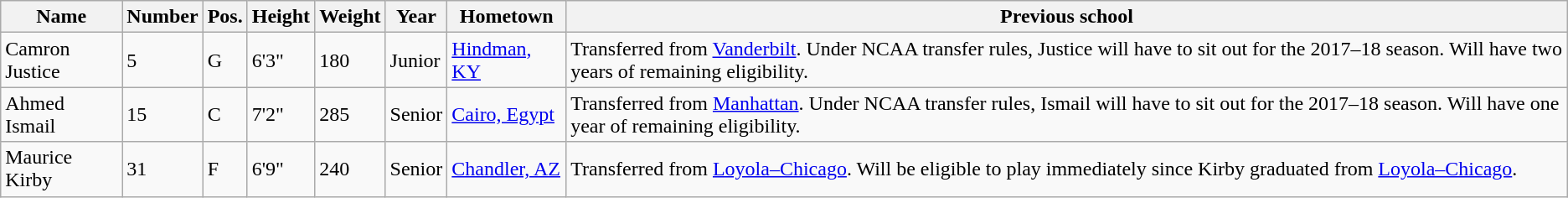<table class="wikitable sortable" border="1">
<tr>
<th>Name</th>
<th>Number</th>
<th>Pos.</th>
<th>Height</th>
<th>Weight</th>
<th>Year</th>
<th>Hometown</th>
<th class="unsortable">Previous school</th>
</tr>
<tr>
<td>Camron Justice</td>
<td>5</td>
<td>G</td>
<td>6'3"</td>
<td>180</td>
<td>Junior</td>
<td><a href='#'>Hindman, KY</a></td>
<td>Transferred from <a href='#'>Vanderbilt</a>. Under NCAA transfer rules, Justice will have to sit out for the 2017–18 season. Will have two years of remaining eligibility.</td>
</tr>
<tr>
<td>Ahmed Ismail</td>
<td>15</td>
<td>C</td>
<td>7'2"</td>
<td>285</td>
<td>Senior</td>
<td><a href='#'>Cairo, Egypt</a></td>
<td>Transferred from <a href='#'>Manhattan</a>. Under NCAA transfer rules, Ismail will have to sit out for the 2017–18 season. Will have one year of remaining eligibility.</td>
</tr>
<tr>
<td>Maurice Kirby</td>
<td>31</td>
<td>F</td>
<td>6'9"</td>
<td>240</td>
<td>Senior</td>
<td><a href='#'>Chandler, AZ</a></td>
<td>Transferred from <a href='#'>Loyola–Chicago</a>. Will be eligible to play immediately since Kirby graduated from <a href='#'>Loyola–Chicago</a>.</td>
</tr>
</table>
